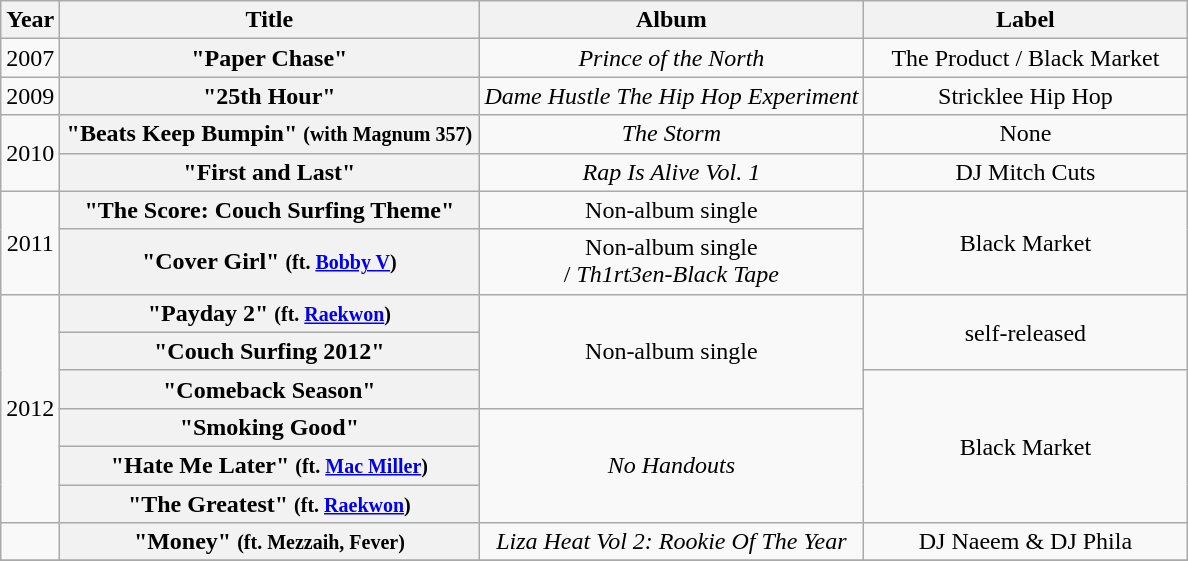<table class="wikitable plainrowheaders" style="text-align:center;">
<tr>
<th scope="col" rowspan="1">Year</th>
<th scope="col" rowspan="1" style="width:17em;">Title</th>
<th scope="col" rowspan="1">Album</th>
<th scope="col" rowspan="1" style="width:13em;">Label</th>
</tr>
<tr>
<td rowspan="1">2007</td>
<th scope="row">"Paper Chase"</th>
<td><em>Prince of the North</em></td>
<td>The Product / Black Market</td>
</tr>
<tr>
<td rowspan="1">2009</td>
<th scope="row">"25th Hour"</th>
<td><em>Dame Hustle The Hip Hop Experiment</em></td>
<td>Stricklee Hip Hop</td>
</tr>
<tr>
<td rowspan="2">2010</td>
<th scope="row">"Beats Keep Bumpin" <small>(with Magnum 357)</small></th>
<td><em>The Storm</em></td>
<td>None</td>
</tr>
<tr>
<th scope="row">"First and Last"</th>
<td><em>Rap Is Alive Vol. 1</em></td>
<td>DJ Mitch Cuts</td>
</tr>
<tr>
<td rowspan="2">2011</td>
<th scope="row">"The Score: Couch Surfing Theme"</th>
<td>Non-album single</td>
<td rowspan="2">Black Market</td>
</tr>
<tr>
<th scope="row">"Cover Girl" <small>(ft. <a href='#'>Bobby V</a>)</small></th>
<td>Non-album single<br>/<em> Th1rt3en-Black Tape   </em></td>
</tr>
<tr>
<td rowspan="6">2012</td>
<th scope="row">"Payday 2" <small>(ft. <a href='#'>Raekwon</a>)</small></th>
<td rowspan="3">Non-album single</td>
<td rowspan="2">self-released</td>
</tr>
<tr>
<th scope="row">"Couch Surfing 2012"</th>
</tr>
<tr>
<th scope="row">"Comeback Season"</th>
<td rowspan="4">Black Market</td>
</tr>
<tr>
<th scope="row">"Smoking Good"</th>
<td rowspan="3"><em> No Handouts</em></td>
</tr>
<tr>
<th scope="row">"Hate Me Later" <small>(ft. <a href='#'>Mac Miller</a>)</small></th>
</tr>
<tr>
<th scope="row">"The Greatest" <small>(ft. <a href='#'>Raekwon</a>)</small></th>
</tr>
<tr>
<td rowspan="1"></td>
<th scope="row">"Money" <small>(ft. Mezzaih, Fever)</small></th>
<td><em>Liza Heat Vol 2: Rookie Of The Year</em></td>
<td>DJ Naeem & DJ Phila</td>
</tr>
<tr>
</tr>
</table>
